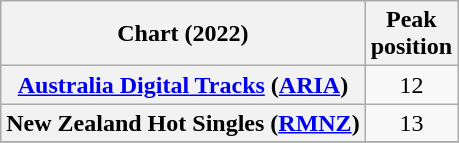<table class="wikitable sortable plainrowheaders" style="text-align:center">
<tr>
<th scope="col">Chart (2022)</th>
<th scope="col">Peak<br>position</th>
</tr>
<tr>
<th scope="row"><a href='#'>Australia Digital Tracks</a> (<a href='#'>ARIA</a>)</th>
<td>12</td>
</tr>
<tr>
<th scope="row">New Zealand Hot Singles (<a href='#'>RMNZ</a>)</th>
<td>13</td>
</tr>
<tr>
</tr>
</table>
